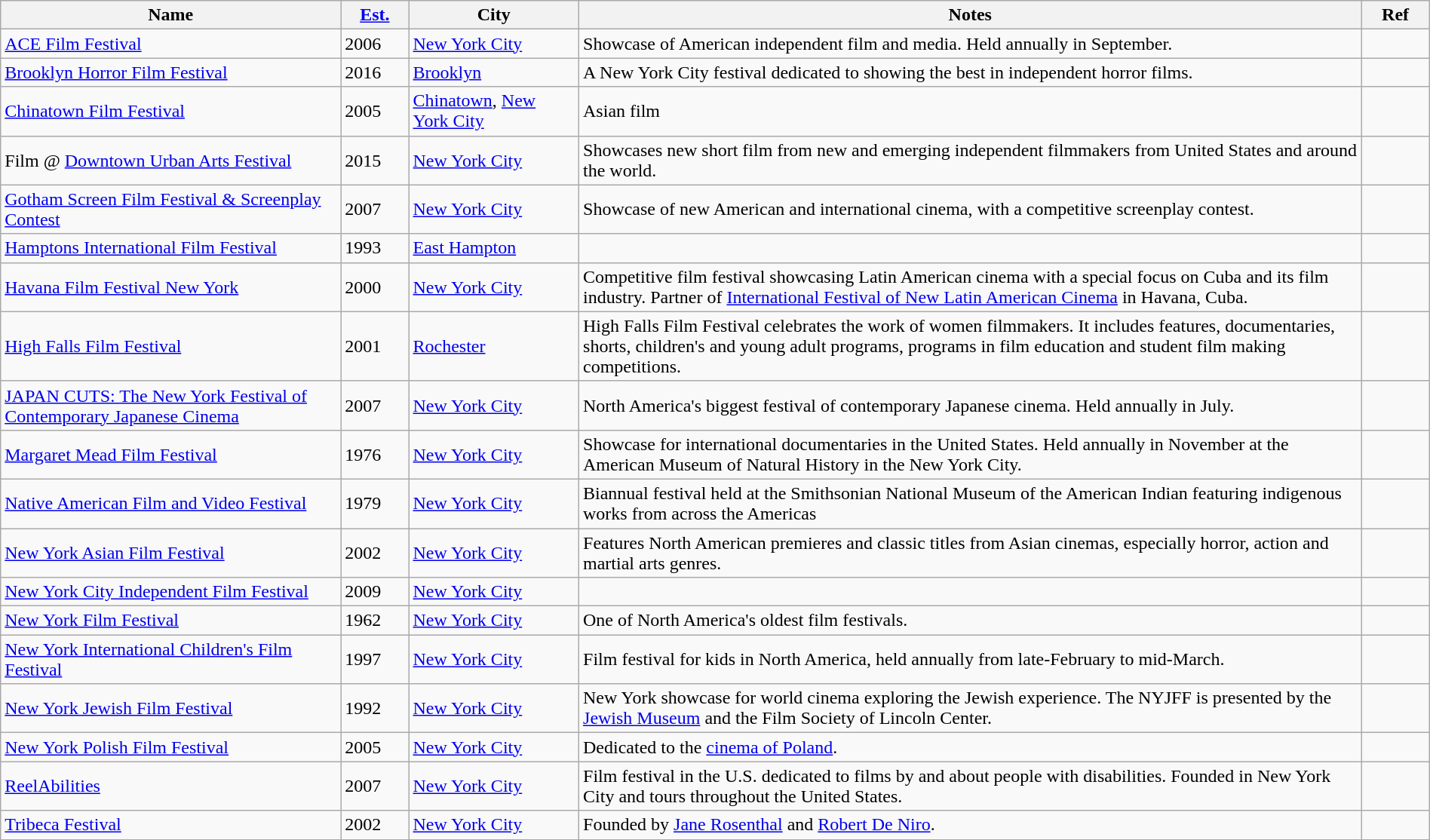<table class="wikitable sortable" width=100%>
<tr>
<th style="width:20%;">Name</th>
<th style="width:4%;"><a href='#'>Est.</a></th>
<th style="width:10%;">City</th>
<th style="width:46%;">Notes</th>
<th style="width:4%;">Ref</th>
</tr>
<tr>
<td><a href='#'>ACE Film Festival</a></td>
<td>2006</td>
<td><a href='#'>New York City</a></td>
<td>Showcase of American independent film and media. Held annually in September.</td>
<td></td>
</tr>
<tr>
<td><a href='#'>Brooklyn Horror Film Festival</a></td>
<td>2016</td>
<td><a href='#'>Brooklyn</a></td>
<td>A New York City festival dedicated to showing the best in independent horror films.</td>
<td></td>
</tr>
<tr>
<td><a href='#'>Chinatown Film Festival</a></td>
<td>2005</td>
<td><a href='#'>Chinatown</a>, <a href='#'>New York City</a></td>
<td>Asian film</td>
<td></td>
</tr>
<tr>
<td>Film @ <a href='#'>Downtown Urban Arts Festival</a></td>
<td>2015</td>
<td><a href='#'>New York City</a></td>
<td>Showcases new short film from new and emerging independent filmmakers from United States and around the world.</td>
<td></td>
</tr>
<tr>
<td><a href='#'>Gotham Screen Film Festival & Screenplay Contest</a></td>
<td>2007</td>
<td><a href='#'>New York City</a></td>
<td>Showcase of new American and international cinema, with a competitive screenplay contest.</td>
<td></td>
</tr>
<tr>
<td><a href='#'>Hamptons International Film Festival</a></td>
<td>1993</td>
<td><a href='#'>East Hampton</a></td>
<td></td>
<td></td>
</tr>
<tr>
<td><a href='#'>Havana Film Festival New York</a></td>
<td>2000</td>
<td><a href='#'>New York City</a></td>
<td>Competitive film festival showcasing Latin American cinema with a special focus on Cuba and its film industry. Partner of <a href='#'>International Festival of New Latin American Cinema</a> in Havana, Cuba.</td>
<td></td>
</tr>
<tr>
<td><a href='#'>High Falls Film Festival</a></td>
<td>2001</td>
<td><a href='#'>Rochester</a></td>
<td>High Falls Film Festival celebrates the work of women filmmakers. It includes features, documentaries, shorts, children's and young adult programs, programs in film education and student film making competitions.</td>
<td></td>
</tr>
<tr>
<td><a href='#'>JAPAN CUTS: The New York Festival of Contemporary Japanese Cinema</a></td>
<td>2007</td>
<td><a href='#'>New York City</a></td>
<td>North America's biggest festival of contemporary Japanese cinema. Held annually in July.</td>
<td></td>
</tr>
<tr>
<td><a href='#'>Margaret Mead Film Festival</a></td>
<td>1976</td>
<td><a href='#'>New York City</a></td>
<td>Showcase for international documentaries in the United States. Held annually in November at the American Museum of Natural History in the New York City.</td>
<td></td>
</tr>
<tr>
<td><a href='#'>Native American Film and Video Festival</a></td>
<td>1979</td>
<td><a href='#'>New York City</a></td>
<td>Biannual festival held at the Smithsonian National Museum of the American Indian featuring indigenous works from across the Americas</td>
<td></td>
</tr>
<tr>
<td><a href='#'>New York Asian Film Festival</a></td>
<td>2002</td>
<td><a href='#'>New York City</a></td>
<td>Features North American premieres and classic titles from Asian cinemas, especially horror, action and martial arts genres.</td>
<td></td>
</tr>
<tr>
<td><a href='#'>New York City Independent Film Festival</a></td>
<td>2009</td>
<td><a href='#'>New York City</a></td>
<td></td>
<td></td>
</tr>
<tr>
<td><a href='#'>New York Film Festival</a></td>
<td>1962</td>
<td><a href='#'>New York City</a></td>
<td>One of North America's oldest film festivals.</td>
<td></td>
</tr>
<tr>
<td><a href='#'>New York International Children's Film Festival</a></td>
<td>1997</td>
<td><a href='#'>New York City</a></td>
<td>Film festival for kids in North America, held annually from late-February to mid-March.</td>
<td></td>
</tr>
<tr>
<td><a href='#'>New York Jewish Film Festival</a></td>
<td>1992</td>
<td><a href='#'>New York City</a></td>
<td>New York showcase for world cinema exploring the Jewish experience. The NYJFF is presented by the <a href='#'>Jewish Museum</a> and the Film Society of Lincoln Center.</td>
<td></td>
</tr>
<tr>
<td><a href='#'>New York Polish Film Festival</a></td>
<td>2005</td>
<td><a href='#'>New York City</a></td>
<td>Dedicated to the <a href='#'>cinema of Poland</a>.</td>
<td></td>
</tr>
<tr>
<td><a href='#'>ReelAbilities</a></td>
<td>2007</td>
<td><a href='#'>New York City</a></td>
<td>Film festival in the U.S. dedicated to films by and about people with disabilities. Founded in New York City and tours throughout the United States.</td>
<td></td>
</tr>
<tr>
<td><a href='#'>Tribeca Festival</a></td>
<td>2002</td>
<td><a href='#'>New York City</a></td>
<td>Founded by <a href='#'>Jane Rosenthal</a> and <a href='#'>Robert De Niro</a>.</td>
<td></td>
</tr>
</table>
